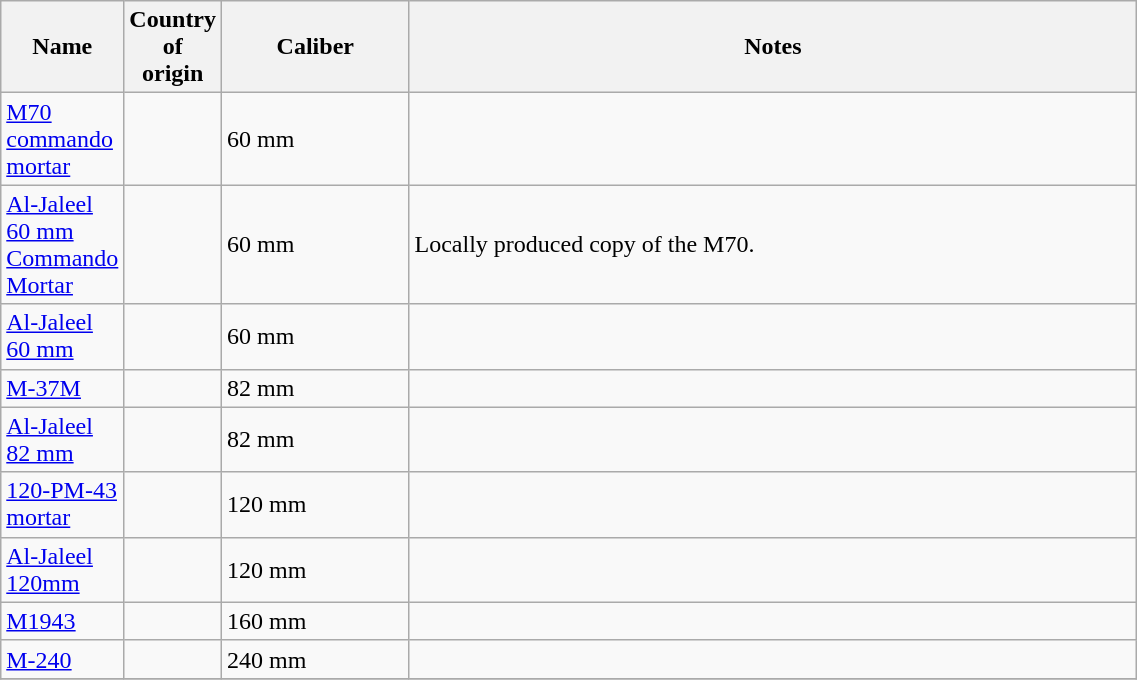<table class="wikitable" border="0" width="60%">
<tr>
<th width="5%">Name</th>
<th width="5%">Country of origin</th>
<th>Caliber</th>
<th>Notes</th>
</tr>
<tr>
<td><a href='#'>M70 commando mortar</a></td>
<td></td>
<td>60 mm</td>
<td></td>
</tr>
<tr>
<td><a href='#'>Al-Jaleel 60&nbsp;mm Commando Mortar</a></td>
<td></td>
<td>60 mm</td>
<td>Locally produced copy of the M70.</td>
</tr>
<tr>
<td><a href='#'>Al-Jaleel 60&nbsp;mm</a></td>
<td></td>
<td>60 mm</td>
<td></td>
</tr>
<tr>
<td><a href='#'>M-37M</a></td>
<td></td>
<td>82 mm</td>
<td></td>
</tr>
<tr>
<td><a href='#'>Al-Jaleel 82&nbsp;mm</a></td>
<td></td>
<td>82 mm</td>
<td></td>
</tr>
<tr>
<td><a href='#'>120-PM-43 mortar</a></td>
<td></td>
<td>120 mm</td>
<td></td>
</tr>
<tr>
<td><a href='#'>Al-Jaleel 120mm</a></td>
<td></td>
<td>120 mm</td>
<td></td>
</tr>
<tr>
<td><a href='#'>M1943</a></td>
<td></td>
<td>160 mm</td>
<td></td>
</tr>
<tr>
<td><a href='#'>M-240</a></td>
<td></td>
<td>240 mm</td>
<td></td>
</tr>
<tr>
</tr>
</table>
